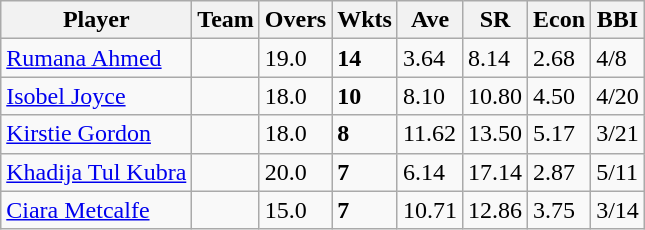<table class="wikitable">
<tr>
<th>Player</th>
<th>Team</th>
<th>Overs</th>
<th>Wkts</th>
<th>Ave</th>
<th>SR</th>
<th>Econ</th>
<th>BBI</th>
</tr>
<tr>
<td><a href='#'>Rumana Ahmed</a></td>
<td></td>
<td>19.0</td>
<td><strong>14</strong></td>
<td>3.64</td>
<td>8.14</td>
<td>2.68</td>
<td>4/8</td>
</tr>
<tr>
<td><a href='#'>Isobel Joyce</a></td>
<td></td>
<td>18.0</td>
<td><strong>10</strong></td>
<td>8.10</td>
<td>10.80</td>
<td>4.50</td>
<td>4/20</td>
</tr>
<tr>
<td><a href='#'>Kirstie Gordon</a></td>
<td></td>
<td>18.0</td>
<td><strong>8</strong></td>
<td>11.62</td>
<td>13.50</td>
<td>5.17</td>
<td>3/21</td>
</tr>
<tr>
<td><a href='#'>Khadija Tul Kubra</a></td>
<td></td>
<td>20.0</td>
<td><strong>7</strong></td>
<td>6.14</td>
<td>17.14</td>
<td>2.87</td>
<td>5/11</td>
</tr>
<tr>
<td><a href='#'>Ciara Metcalfe</a></td>
<td></td>
<td>15.0</td>
<td><strong>7</strong></td>
<td>10.71</td>
<td>12.86</td>
<td>3.75</td>
<td>3/14</td>
</tr>
</table>
